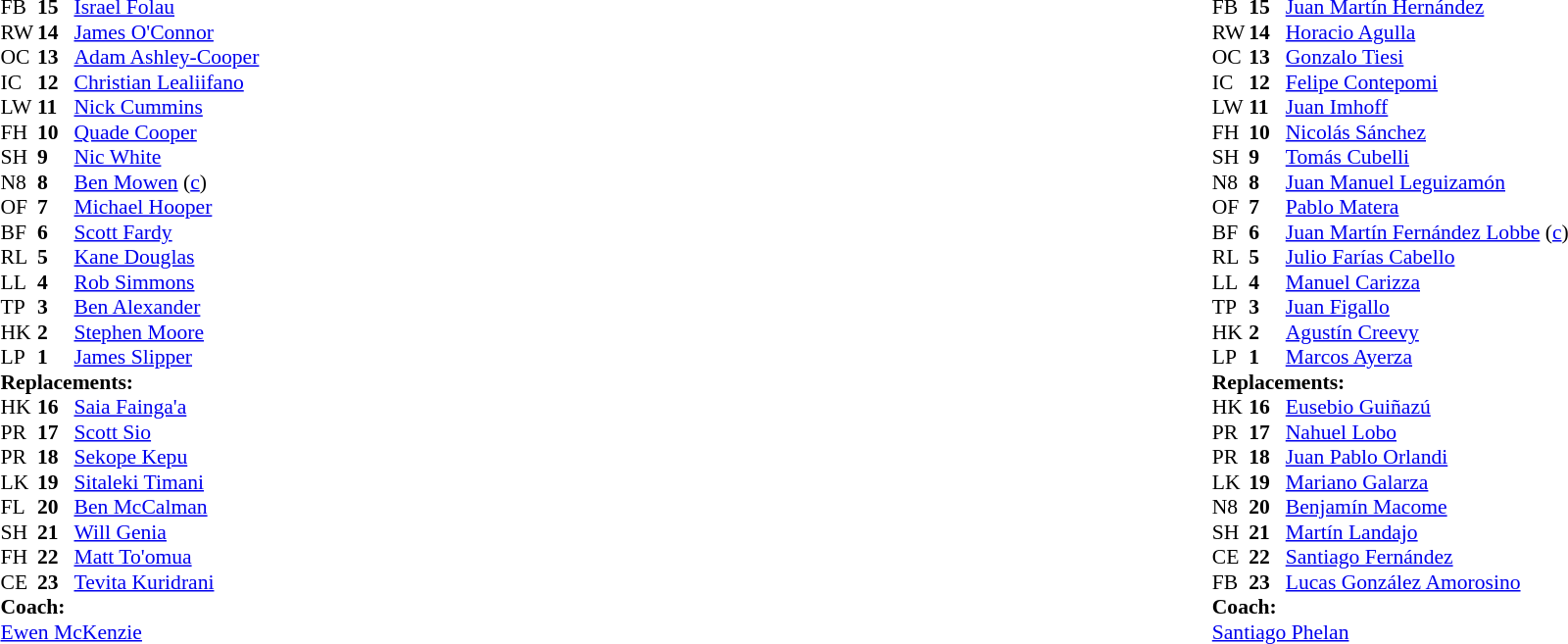<table width="100%">
<tr>
<td valign="top" width="50%"><br><table style="font-size: 90%" cellspacing="0" cellpadding="0">
<tr>
<th width="25"></th>
<th width="25"></th>
</tr>
<tr>
<td>FB</td>
<td><strong>15</strong></td>
<td><a href='#'>Israel Folau</a></td>
</tr>
<tr>
<td>RW</td>
<td><strong>14</strong></td>
<td><a href='#'>James O'Connor</a></td>
</tr>
<tr>
<td>OC</td>
<td><strong>13</strong></td>
<td><a href='#'>Adam Ashley-Cooper</a></td>
</tr>
<tr>
<td>IC</td>
<td><strong>12</strong></td>
<td><a href='#'>Christian Lealiifano</a></td>
</tr>
<tr>
<td>LW</td>
<td><strong>11</strong></td>
<td><a href='#'>Nick Cummins</a></td>
</tr>
<tr>
<td>FH</td>
<td><strong>10</strong></td>
<td><a href='#'>Quade Cooper</a></td>
<td></td>
<td></td>
</tr>
<tr>
<td>SH</td>
<td><strong>9</strong></td>
<td><a href='#'>Nic White</a></td>
</tr>
<tr>
<td>N8</td>
<td><strong>8</strong></td>
<td><a href='#'>Ben Mowen</a> (<a href='#'>c</a>)</td>
</tr>
<tr>
<td>OF</td>
<td><strong>7</strong></td>
<td><a href='#'>Michael Hooper</a></td>
</tr>
<tr>
<td>BF</td>
<td><strong>6</strong></td>
<td><a href='#'>Scott Fardy</a></td>
<td></td>
<td></td>
</tr>
<tr>
<td>RL</td>
<td><strong>5</strong></td>
<td><a href='#'>Kane Douglas</a></td>
<td></td>
<td></td>
</tr>
<tr>
<td>LL</td>
<td><strong>4</strong></td>
<td><a href='#'>Rob Simmons</a></td>
</tr>
<tr>
<td>TP</td>
<td><strong>3</strong></td>
<td><a href='#'>Ben Alexander</a></td>
<td></td>
<td></td>
</tr>
<tr>
<td>HK</td>
<td><strong>2</strong></td>
<td><a href='#'>Stephen Moore</a></td>
<td></td>
<td></td>
</tr>
<tr>
<td>LP</td>
<td><strong>1</strong></td>
<td><a href='#'>James Slipper</a></td>
<td></td>
<td></td>
</tr>
<tr>
<td colspan="3"><strong>Replacements:</strong></td>
</tr>
<tr>
<td>HK</td>
<td><strong>16</strong></td>
<td><a href='#'>Saia Fainga'a</a></td>
<td></td>
<td></td>
</tr>
<tr>
<td>PR</td>
<td><strong>17</strong></td>
<td><a href='#'>Scott Sio</a></td>
<td></td>
<td></td>
</tr>
<tr>
<td>PR</td>
<td><strong>18</strong></td>
<td><a href='#'>Sekope Kepu</a></td>
<td></td>
<td></td>
</tr>
<tr>
<td>LK</td>
<td><strong>19</strong></td>
<td><a href='#'>Sitaleki Timani</a></td>
<td></td>
<td></td>
</tr>
<tr>
<td>FL</td>
<td><strong>20</strong></td>
<td><a href='#'>Ben McCalman</a></td>
<td></td>
<td></td>
</tr>
<tr>
<td>SH</td>
<td><strong>21</strong></td>
<td><a href='#'>Will Genia</a></td>
</tr>
<tr>
<td>FH</td>
<td><strong>22</strong></td>
<td><a href='#'>Matt To'omua</a></td>
<td></td>
<td></td>
</tr>
<tr>
<td>CE</td>
<td><strong>23</strong></td>
<td><a href='#'>Tevita Kuridrani</a></td>
</tr>
<tr>
<td colspan="3"><strong>Coach:</strong></td>
</tr>
<tr>
<td colspan="4"> <a href='#'>Ewen McKenzie</a></td>
</tr>
</table>
</td>
<td valign="top"></td>
<td valign="top" width="50%"><br><table style="font-size: 90%" cellspacing="0" cellpadding="0" align="center">
<tr>
<th width="25"></th>
<th width="25"></th>
</tr>
<tr>
<td>FB</td>
<td><strong>15</strong></td>
<td><a href='#'>Juan Martín Hernández</a></td>
</tr>
<tr>
<td>RW</td>
<td><strong>14</strong></td>
<td><a href='#'>Horacio Agulla</a></td>
<td></td>
<td></td>
</tr>
<tr>
<td>OC</td>
<td><strong>13</strong></td>
<td><a href='#'>Gonzalo Tiesi</a></td>
<td></td>
<td></td>
</tr>
<tr>
<td>IC</td>
<td><strong>12</strong></td>
<td><a href='#'>Felipe Contepomi</a></td>
</tr>
<tr>
<td>LW</td>
<td><strong>11</strong></td>
<td><a href='#'>Juan Imhoff</a></td>
</tr>
<tr>
<td>FH</td>
<td><strong>10</strong></td>
<td><a href='#'>Nicolás Sánchez</a></td>
</tr>
<tr>
<td>SH</td>
<td><strong>9</strong></td>
<td><a href='#'>Tomás Cubelli</a></td>
<td></td>
<td></td>
</tr>
<tr>
<td>N8</td>
<td><strong>8</strong></td>
<td><a href='#'>Juan Manuel Leguizamón</a></td>
</tr>
<tr>
<td>OF</td>
<td><strong>7</strong></td>
<td><a href='#'>Pablo Matera</a></td>
</tr>
<tr>
<td>BF</td>
<td><strong>6</strong></td>
<td><a href='#'>Juan Martín Fernández Lobbe</a> (<a href='#'>c</a>)</td>
</tr>
<tr>
<td>RL</td>
<td><strong>5</strong></td>
<td><a href='#'>Julio Farías Cabello</a></td>
<td></td>
<td></td>
</tr>
<tr>
<td>LL</td>
<td><strong>4</strong></td>
<td><a href='#'>Manuel Carizza</a></td>
</tr>
<tr>
<td>TP</td>
<td><strong>3</strong></td>
<td><a href='#'>Juan Figallo</a></td>
</tr>
<tr>
<td>HK</td>
<td><strong>2</strong></td>
<td><a href='#'>Agustín Creevy</a></td>
<td></td>
<td></td>
</tr>
<tr>
<td>LP</td>
<td><strong>1</strong></td>
<td><a href='#'>Marcos Ayerza</a></td>
<td></td>
<td></td>
</tr>
<tr>
<td colspan="3"><strong>Replacements:</strong></td>
</tr>
<tr>
<td>HK</td>
<td><strong>16</strong></td>
<td><a href='#'>Eusebio Guiñazú</a></td>
<td></td>
<td></td>
</tr>
<tr>
<td>PR</td>
<td><strong>17</strong></td>
<td><a href='#'>Nahuel Lobo</a></td>
<td></td>
<td></td>
</tr>
<tr>
<td>PR</td>
<td><strong>18</strong></td>
<td><a href='#'>Juan Pablo Orlandi</a></td>
</tr>
<tr>
<td>LK</td>
<td><strong>19</strong></td>
<td><a href='#'>Mariano Galarza</a></td>
<td></td>
<td></td>
</tr>
<tr>
<td>N8</td>
<td><strong>20</strong></td>
<td><a href='#'>Benjamín Macome</a></td>
</tr>
<tr>
<td>SH</td>
<td><strong>21</strong></td>
<td><a href='#'>Martín Landajo</a></td>
<td></td>
<td></td>
</tr>
<tr>
<td>CE</td>
<td><strong>22</strong></td>
<td><a href='#'>Santiago Fernández</a></td>
<td></td>
<td></td>
</tr>
<tr>
<td>FB</td>
<td><strong>23</strong></td>
<td><a href='#'>Lucas González Amorosino</a></td>
<td></td>
<td></td>
</tr>
<tr>
<td colspan="3"><strong>Coach:</strong></td>
</tr>
<tr>
<td colspan="4"> <a href='#'>Santiago Phelan</a></td>
</tr>
</table>
</td>
</tr>
</table>
